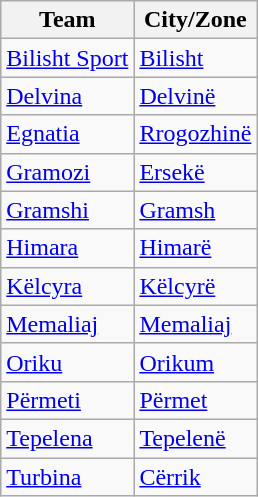<table class="wikitable sortable">
<tr>
<th>Team</th>
<th>City/Zone</th>
</tr>
<tr>
<td><a href='#'>Bilisht Sport</a></td>
<td><a href='#'>Bilisht</a></td>
</tr>
<tr>
<td><a href='#'>Delvina</a></td>
<td><a href='#'>Delvinë</a></td>
</tr>
<tr>
<td><a href='#'>Egnatia</a></td>
<td><a href='#'>Rrogozhinë</a></td>
</tr>
<tr>
<td><a href='#'>Gramozi</a></td>
<td><a href='#'>Ersekë</a></td>
</tr>
<tr>
<td><a href='#'>Gramshi</a></td>
<td><a href='#'>Gramsh</a></td>
</tr>
<tr>
<td><a href='#'>Himara</a></td>
<td><a href='#'>Himarë</a></td>
</tr>
<tr>
<td><a href='#'>Këlcyra</a></td>
<td><a href='#'>Këlcyrë</a></td>
</tr>
<tr>
<td><a href='#'>Memaliaj</a></td>
<td><a href='#'>Memaliaj</a></td>
</tr>
<tr>
<td><a href='#'>Oriku</a></td>
<td><a href='#'>Orikum</a></td>
</tr>
<tr>
<td><a href='#'>Përmeti</a></td>
<td><a href='#'>Përmet</a></td>
</tr>
<tr>
<td><a href='#'>Tepelena</a></td>
<td><a href='#'>Tepelenë</a></td>
</tr>
<tr>
<td><a href='#'>Turbina</a></td>
<td><a href='#'>Cërrik</a></td>
</tr>
</table>
